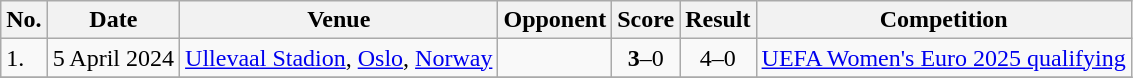<table class="wikitable">
<tr>
<th>No.</th>
<th>Date</th>
<th>Venue</th>
<th>Opponent</th>
<th>Score</th>
<th>Result</th>
<th>Competition</th>
</tr>
<tr>
<td>1.</td>
<td>5 April 2024</td>
<td><a href='#'>Ullevaal Stadion</a>, <a href='#'>Oslo</a>, <a href='#'>Norway</a></td>
<td></td>
<td align=center><strong>3</strong>–0</td>
<td align=center>4–0</td>
<td><a href='#'>UEFA Women's Euro 2025 qualifying</a></td>
</tr>
<tr>
</tr>
</table>
